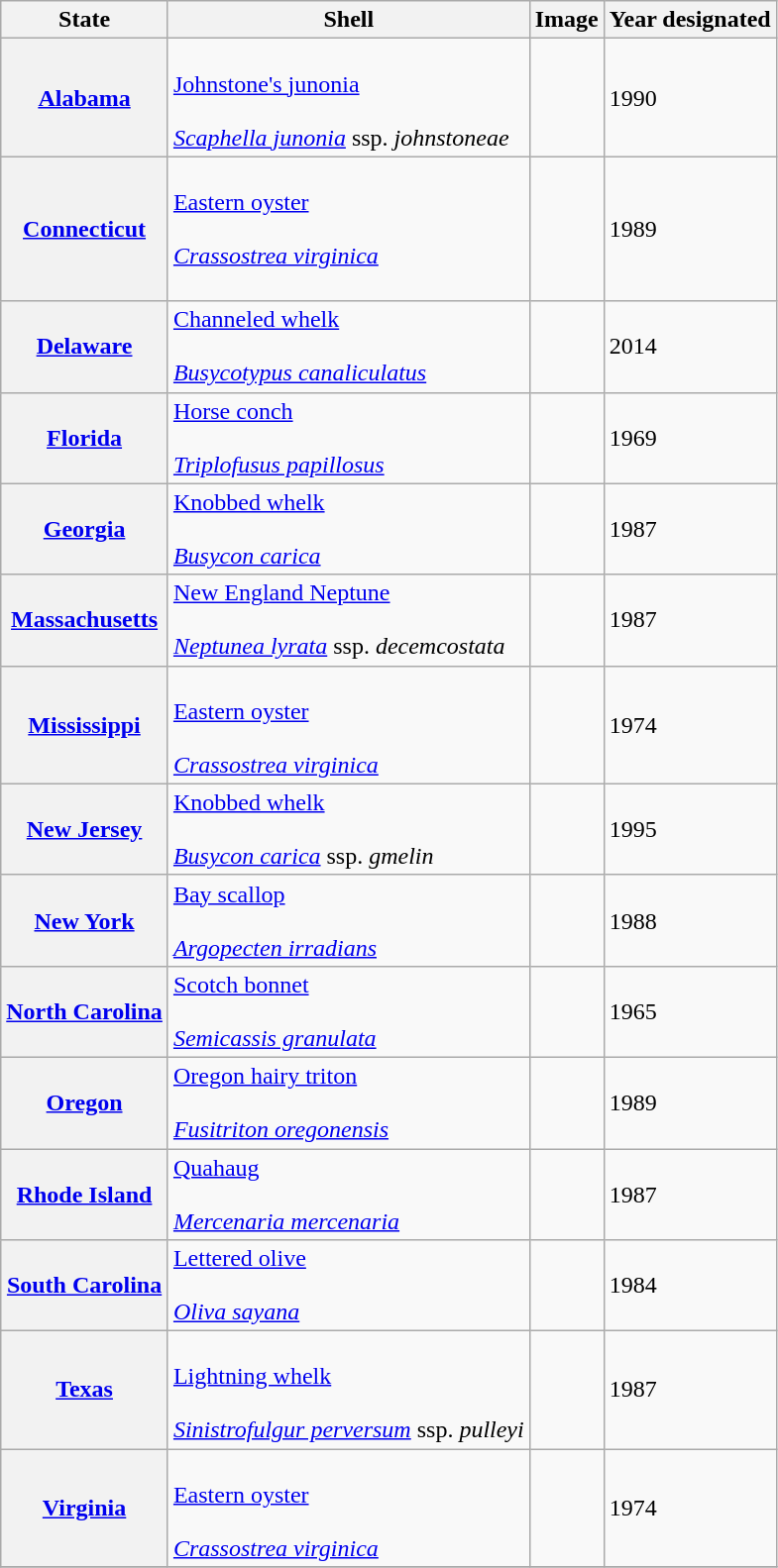<table class="wikitable">
<tr>
<th>State</th>
<th>Shell</th>
<th>Image</th>
<th>Year designated</th>
</tr>
<tr>
<th><a href='#'>Alabama</a></th>
<td><br><a href='#'>Johnstone's junonia</a><br><br><em><a href='#'>Scaphella junonia</a></em> ssp. <em>johnstoneae</em><br></td>
<td></td>
<td>1990</td>
</tr>
<tr>
<th><a href='#'>Connecticut</a></th>
<td><br><a href='#'>Eastern oyster</a> <br> <br><em><a href='#'>Crassostrea virginica</a></em><br><br></td>
<td></td>
<td>1989</td>
</tr>
<tr>
<th><a href='#'>Delaware</a></th>
<td><a href='#'>Channeled whelk</a> <br><br> <em><a href='#'>Busycotypus canaliculatus</a></em></td>
<td></td>
<td>2014</td>
</tr>
<tr>
<th><a href='#'>Florida</a></th>
<td><a href='#'>Horse conch</a> <br><br> <em><a href='#'>Triplofusus papillosus</a></em></td>
<td></td>
<td>1969</td>
</tr>
<tr>
<th><a href='#'>Georgia</a></th>
<td><a href='#'>Knobbed whelk</a> <br> <br><em><a href='#'>Busycon carica</a></em></td>
<td></td>
<td>1987</td>
</tr>
<tr>
<th><a href='#'>Massachusetts</a></th>
<td><a href='#'>New England Neptune</a><br><br> <em><a href='#'>Neptunea lyrata</a></em> ssp. <em>decemcostata</em></td>
<td></td>
<td>1987</td>
</tr>
<tr>
<th><a href='#'>Mississippi</a></th>
<td><br><a href='#'>Eastern oyster</a> <br><br> <em><a href='#'>Crassostrea virginica</a></em></td>
<td></td>
<td>1974</td>
</tr>
<tr>
<th><a href='#'>New Jersey</a></th>
<td><a href='#'>Knobbed whelk</a> <br> <br><em><a href='#'>Busycon carica</a></em> ssp. <em>gmelin</em></td>
<td></td>
<td>1995</td>
</tr>
<tr>
<th><a href='#'>New York</a></th>
<td><a href='#'>Bay scallop</a> <br> <br> <em><a href='#'>Argopecten irradians</a></em></td>
<td></td>
<td>1988</td>
</tr>
<tr>
<th><a href='#'>North Carolina</a></th>
<td><a href='#'>Scotch bonnet</a> <br> <br> <em><a href='#'>Semicassis granulata</a></em></td>
<td></td>
<td>1965</td>
</tr>
<tr>
<th><a href='#'>Oregon</a></th>
<td><a href='#'>Oregon hairy triton</a> <br> <br> <em><a href='#'>Fusitriton oregonensis</a></em></td>
<td></td>
<td>1989</td>
</tr>
<tr>
<th><a href='#'>Rhode Island</a></th>
<td><a href='#'>Quahaug</a>  <br> <br> <em><a href='#'>Mercenaria mercenaria</a></em></td>
<td></td>
<td>1987</td>
</tr>
<tr>
<th><a href='#'>South Carolina</a></th>
<td><a href='#'>Lettered olive</a> <br> <br> <em><a href='#'>Oliva sayana</a></em></td>
<td></td>
<td>1984</td>
</tr>
<tr>
<th><a href='#'>Texas</a></th>
<td><br> <a href='#'>Lightning whelk</a> <br><br> <em><a href='#'>Sinistrofulgur perversum</a></em> ssp. <em>pulleyi</em><br></td>
<td></td>
<td>1987</td>
</tr>
<tr>
<th><a href='#'>Virginia</a></th>
<td><br><a href='#'>Eastern oyster</a> <br> <br><em><a href='#'>Crassostrea virginica</a></em><br></td>
<td></td>
<td>1974</td>
</tr>
<tr>
</tr>
</table>
